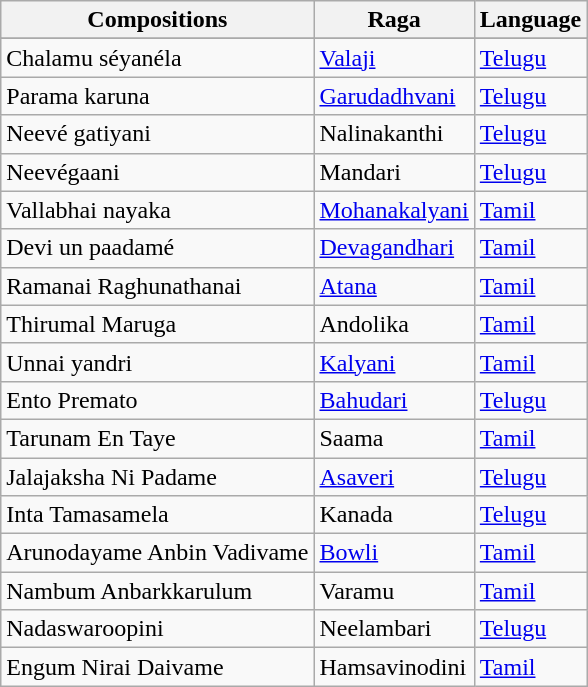<table class="wikitable">
<tr>
<th>Compositions</th>
<th>Raga</th>
<th>Language</th>
</tr>
<tr>
</tr>
<tr>
<td>Chalamu séyanéla</td>
<td><a href='#'>Valaji</a></td>
<td><a href='#'>Telugu</a></td>
</tr>
<tr>
<td>Parama karuna</td>
<td><a href='#'>Garudadhvani</a></td>
<td><a href='#'>Telugu</a></td>
</tr>
<tr>
<td>Neevé gatiyani</td>
<td>Nalinakanthi</td>
<td><a href='#'>Telugu</a></td>
</tr>
<tr>
<td>Neevégaani</td>
<td>Mandari</td>
<td><a href='#'>Telugu</a></td>
</tr>
<tr>
<td>Vallabhai nayaka</td>
<td><a href='#'>Mohanakalyani</a></td>
<td><a href='#'>Tamil</a></td>
</tr>
<tr>
<td>Devi un paadamé</td>
<td><a href='#'>Devagandhari</a></td>
<td><a href='#'>Tamil</a></td>
</tr>
<tr>
<td>Ramanai Raghunathanai</td>
<td><a href='#'>Atana</a></td>
<td><a href='#'>Tamil</a></td>
</tr>
<tr>
<td>Thirumal Maruga    </td>
<td>Andolika</td>
<td><a href='#'>Tamil</a></td>
</tr>
<tr>
<td>Unnai yandri</td>
<td><a href='#'>Kalyani</a></td>
<td><a href='#'>Tamil</a></td>
</tr>
<tr>
<td>Ento Premato</td>
<td><a href='#'>Bahudari</a></td>
<td><a href='#'>Telugu</a></td>
</tr>
<tr>
<td>Tarunam En Taye</td>
<td>Saama</td>
<td><a href='#'>Tamil</a></td>
</tr>
<tr>
<td>Jalajaksha Ni Padame</td>
<td><a href='#'>Asaveri</a></td>
<td><a href='#'>Telugu</a></td>
</tr>
<tr>
<td>Inta Tamasamela</td>
<td>Kanada</td>
<td><a href='#'>Telugu</a></td>
</tr>
<tr>
<td>Arunodayame Anbin Vadivame</td>
<td><a href='#'>Bowli</a></td>
<td><a href='#'>Tamil</a></td>
</tr>
<tr>
<td>Nambum Anbarkkarulum</td>
<td>Varamu</td>
<td><a href='#'>Tamil</a></td>
</tr>
<tr>
<td>Nadaswaroopini</td>
<td>Neelambari</td>
<td><a href='#'>Telugu</a></td>
</tr>
<tr>
<td>Engum Nirai Daivame</td>
<td>Hamsavinodini</td>
<td><a href='#'>Tamil</a></td>
</tr>
</table>
